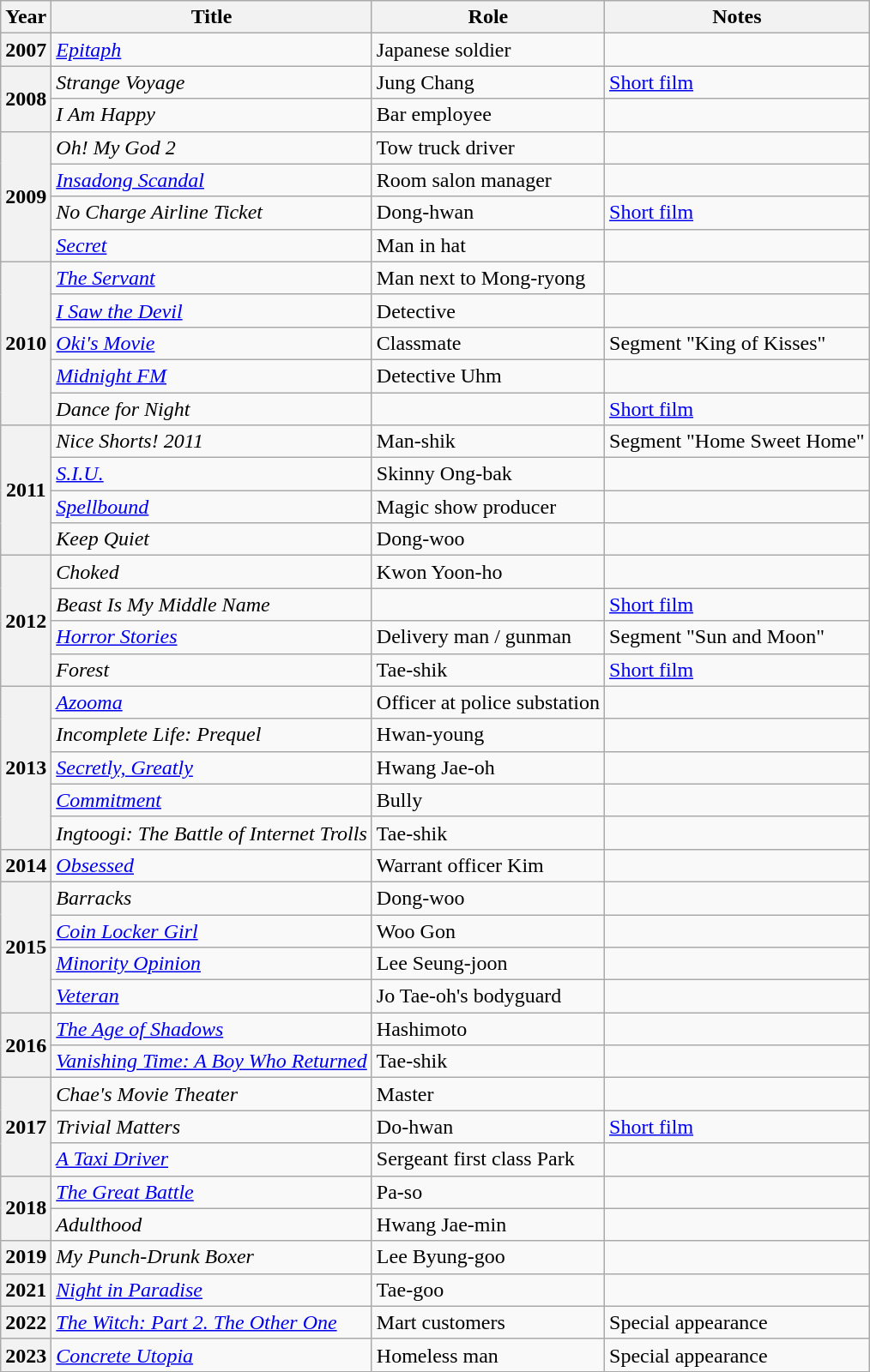<table class="wikitable plainrowheaders">
<tr>
<th scope="col">Year</th>
<th scope="col">Title</th>
<th scope="col">Role</th>
<th scope="col">Notes</th>
</tr>
<tr>
<th scope="row">2007</th>
<td><em><a href='#'>Epitaph</a></em></td>
<td>Japanese soldier</td>
<td></td>
</tr>
<tr>
<th scope="row" rowspan="2">2008</th>
<td><em>Strange Voyage</em> </td>
<td>Jung Chang</td>
<td><a href='#'>Short film</a></td>
</tr>
<tr>
<td><em>I Am Happy</em></td>
<td>Bar employee</td>
<td></td>
</tr>
<tr>
<th scope="row" rowspan="4">2009</th>
<td><em>Oh! My God 2</em></td>
<td>Tow truck driver</td>
<td></td>
</tr>
<tr>
<td><em><a href='#'>Insadong Scandal</a></em></td>
<td>Room salon manager</td>
<td></td>
</tr>
<tr>
<td><em>No Charge Airline Ticket</em> </td>
<td>Dong-hwan</td>
<td><a href='#'>Short film</a></td>
</tr>
<tr>
<td><em><a href='#'>Secret</a></em></td>
<td>Man in hat</td>
<td></td>
</tr>
<tr>
<th scope="row" rowspan="5">2010</th>
<td><em><a href='#'>The Servant</a></em></td>
<td>Man next to Mong-ryong</td>
<td></td>
</tr>
<tr>
<td><em><a href='#'>I Saw the Devil</a></em></td>
<td>Detective</td>
<td></td>
</tr>
<tr>
<td><em><a href='#'>Oki's Movie</a></em></td>
<td>Classmate</td>
<td>Segment "King of Kisses"</td>
</tr>
<tr>
<td><em><a href='#'>Midnight FM</a></em></td>
<td>Detective Uhm</td>
<td></td>
</tr>
<tr>
<td><em>Dance for Night</em> </td>
<td></td>
<td><a href='#'>Short film</a></td>
</tr>
<tr>
<th scope="row" rowspan="4">2011</th>
<td><em>Nice Shorts! 2011</em></td>
<td>Man-shik</td>
<td>Segment "Home Sweet Home"</td>
</tr>
<tr>
<td><em><a href='#'>S.I.U.</a></em></td>
<td>Skinny Ong-bak</td>
<td></td>
</tr>
<tr>
<td><em><a href='#'>Spellbound</a></em></td>
<td>Magic show producer</td>
<td></td>
</tr>
<tr>
<td><em>Keep Quiet</em></td>
<td>Dong-woo</td>
<td></td>
</tr>
<tr>
<th scope="row" rowspan="4">2012</th>
<td><em>Choked</em></td>
<td>Kwon Yoon-ho</td>
<td></td>
</tr>
<tr>
<td><em>Beast Is My Middle Name</em> </td>
<td></td>
<td><a href='#'>Short film</a></td>
</tr>
<tr>
<td><em><a href='#'>Horror Stories</a></em></td>
<td>Delivery man / gunman</td>
<td>Segment "Sun and Moon"</td>
</tr>
<tr>
<td><em>Forest</em></td>
<td>Tae-shik</td>
<td><a href='#'>Short film</a></td>
</tr>
<tr>
<th scope="row" rowspan="5">2013</th>
<td><em><a href='#'>Azooma</a></em></td>
<td>Officer at police substation</td>
<td></td>
</tr>
<tr>
<td><em>Incomplete Life: Prequel</em></td>
<td>Hwan-young</td>
<td></td>
</tr>
<tr>
<td><em><a href='#'>Secretly, Greatly</a></em></td>
<td>Hwang Jae-oh</td>
<td></td>
</tr>
<tr>
<td><em><a href='#'>Commitment</a></em></td>
<td>Bully</td>
<td></td>
</tr>
<tr>
<td><em>Ingtoogi: The Battle of Internet Trolls</em> </td>
<td>Tae-shik</td>
<td></td>
</tr>
<tr>
<th scope="row">2014</th>
<td><em><a href='#'>Obsessed</a></em></td>
<td>Warrant officer Kim</td>
<td></td>
</tr>
<tr>
<th scope="row" rowspan="4">2015</th>
<td><em>Barracks</em></td>
<td>Dong-woo</td>
<td></td>
</tr>
<tr>
<td><em><a href='#'>Coin Locker Girl</a></em></td>
<td>Woo Gon</td>
<td></td>
</tr>
<tr>
<td><em><a href='#'>Minority Opinion</a></em></td>
<td>Lee Seung-joon</td>
<td></td>
</tr>
<tr>
<td><em><a href='#'>Veteran</a></em></td>
<td>Jo Tae-oh's bodyguard</td>
<td></td>
</tr>
<tr>
<th scope="row" rowspan="2">2016</th>
<td><em><a href='#'>The Age of Shadows</a></em></td>
<td>Hashimoto</td>
<td></td>
</tr>
<tr>
<td><em><a href='#'>Vanishing Time: A Boy Who Returned</a></em></td>
<td>Tae-shik</td>
<td></td>
</tr>
<tr>
<th scope="row" rowspan="3">2017</th>
<td><em>Chae's Movie Theater</em></td>
<td>Master</td>
<td></td>
</tr>
<tr>
<td><em>Trivial Matters</em> </td>
<td>Do-hwan</td>
<td><a href='#'>Short film</a></td>
</tr>
<tr>
<td><em><a href='#'>A Taxi Driver</a></em></td>
<td>Sergeant first class Park</td>
<td></td>
</tr>
<tr>
<th scope="row" rowspan="2">2018</th>
<td><em><a href='#'>The Great Battle</a></em></td>
<td>Pa-so</td>
<td></td>
</tr>
<tr>
<td><em>Adulthood</em></td>
<td>Hwang Jae-min</td>
<td></td>
</tr>
<tr>
<th scope="row">2019</th>
<td><em>My Punch-Drunk Boxer</em></td>
<td>Lee Byung-goo</td>
<td></td>
</tr>
<tr>
<th scope="row">2021</th>
<td><em><a href='#'>Night in Paradise</a></em></td>
<td>Tae-goo</td>
<td></td>
</tr>
<tr>
<th scope="row">2022</th>
<td><em><a href='#'>The Witch: Part 2. The Other One</a></em></td>
<td>Mart customers</td>
<td>Special appearance</td>
</tr>
<tr>
<th scope="row">2023</th>
<td><em><a href='#'>Concrete Utopia</a></em></td>
<td>Homeless man</td>
<td>Special appearance</td>
</tr>
</table>
